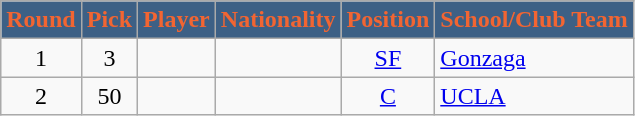<table class="wikitable">
<tr>
<th style="background:#3D6085;color:#F26532;">Round</th>
<th style="background:#3D6085;color:#F26532;">Pick</th>
<th style="background:#3D6085;color:#F26532;">Player</th>
<th style="background:#3D6085;color:#F26532;">Nationality</th>
<th style="background:#3D6085;color:#F26532;">Position</th>
<th style="background:#3D6085;color:#F26532;">School/Club Team</th>
</tr>
<tr>
<td align=center>1</td>
<td align=center>3</td>
<td></td>
<td></td>
<td align=center><a href='#'>SF</a></td>
<td><a href='#'>Gonzaga</a></td>
</tr>
<tr>
<td align=center>2</td>
<td align=center>50</td>
<td></td>
<td></td>
<td align=center><a href='#'>C</a></td>
<td><a href='#'>UCLA</a></td>
</tr>
</table>
